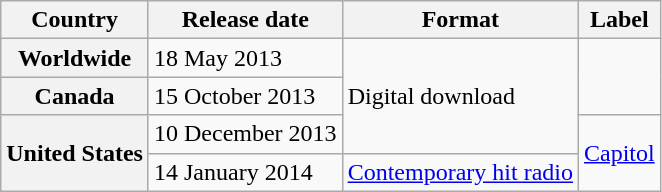<table class="wikitable plainrowheaders">
<tr>
<th scope="col">Country</th>
<th scope="col">Release date</th>
<th scope="col">Format</th>
<th scope="col">Label</th>
</tr>
<tr>
<th scope="row">Worldwide</th>
<td>18 May 2013</td>
<td rowspan="3">Digital download</td>
<td rowspan="2"></td>
</tr>
<tr>
<th scope="row">Canada</th>
<td>15 October 2013</td>
</tr>
<tr>
<th scope="row" rowspan=2>United States</th>
<td>10 December 2013</td>
<td rowspan="2"><a href='#'>Capitol</a></td>
</tr>
<tr>
<td>14 January 2014</td>
<td><a href='#'>Contemporary hit radio</a></td>
</tr>
</table>
